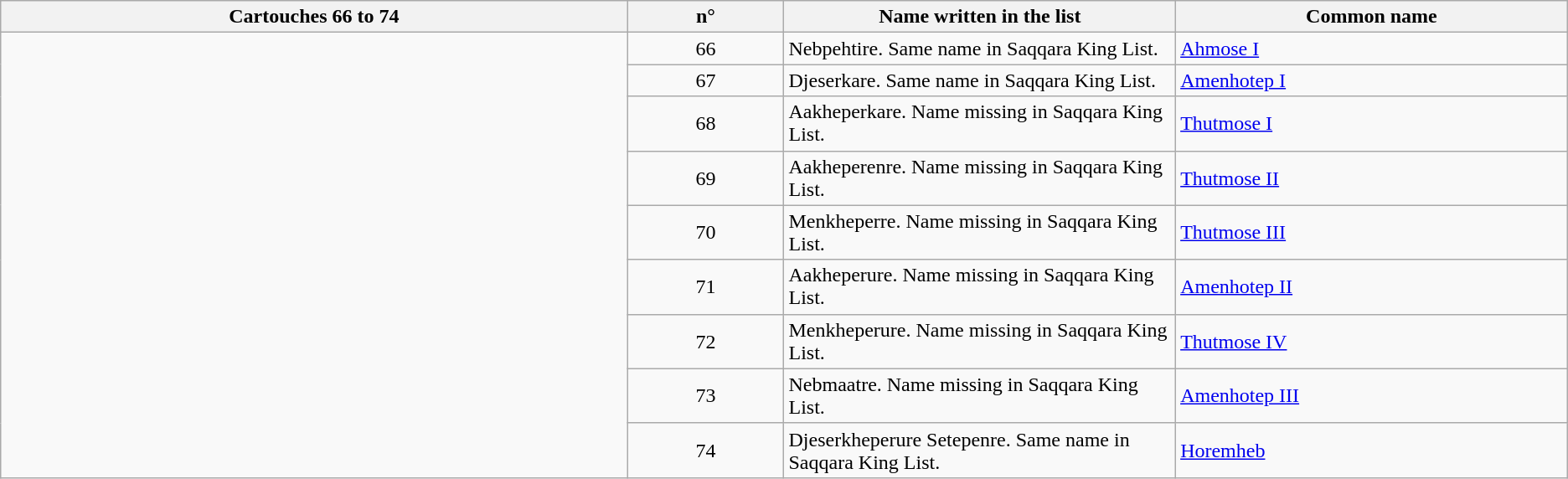<table class="wikitable">
<tr>
<th width = "40%">Cartouches 66 to 74</th>
<th width = "10%">n°</th>
<th width = "25%">Name written in the list</th>
<th width = "25%">Common name</th>
</tr>
<tr>
<td rowspan = "9"></td>
<td align = "center">66</td>
<td>Nebpehtire. Same name in Saqqara King List.</td>
<td><a href='#'>Ahmose I</a></td>
</tr>
<tr>
<td align = "center">67</td>
<td>Djeserkare. Same name in Saqqara King List.</td>
<td><a href='#'>Amenhotep I</a></td>
</tr>
<tr>
<td align = "center">68</td>
<td>Aakheperkare. Name missing in Saqqara King List.</td>
<td><a href='#'>Thutmose I</a></td>
</tr>
<tr>
<td align = "center">69</td>
<td>Aakheperenre. Name missing in Saqqara King List.</td>
<td><a href='#'>Thutmose II</a></td>
</tr>
<tr>
<td align = "center">70</td>
<td>Menkheperre. Name missing in Saqqara King List.</td>
<td><a href='#'>Thutmose III</a></td>
</tr>
<tr>
<td align = "center">71</td>
<td>Aakheperure. Name missing in Saqqara King List.</td>
<td><a href='#'>Amenhotep II</a></td>
</tr>
<tr>
<td align = "center">72</td>
<td>Menkheperure. Name missing in Saqqara King List.</td>
<td><a href='#'>Thutmose IV</a></td>
</tr>
<tr>
<td align = "center">73</td>
<td>Nebmaatre. Name missing in Saqqara King List.</td>
<td><a href='#'>Amenhotep III</a></td>
</tr>
<tr>
<td align = "center">74</td>
<td>Djeserkheperure Setepenre. Same name in Saqqara King List.</td>
<td><a href='#'>Horemheb</a></td>
</tr>
</table>
